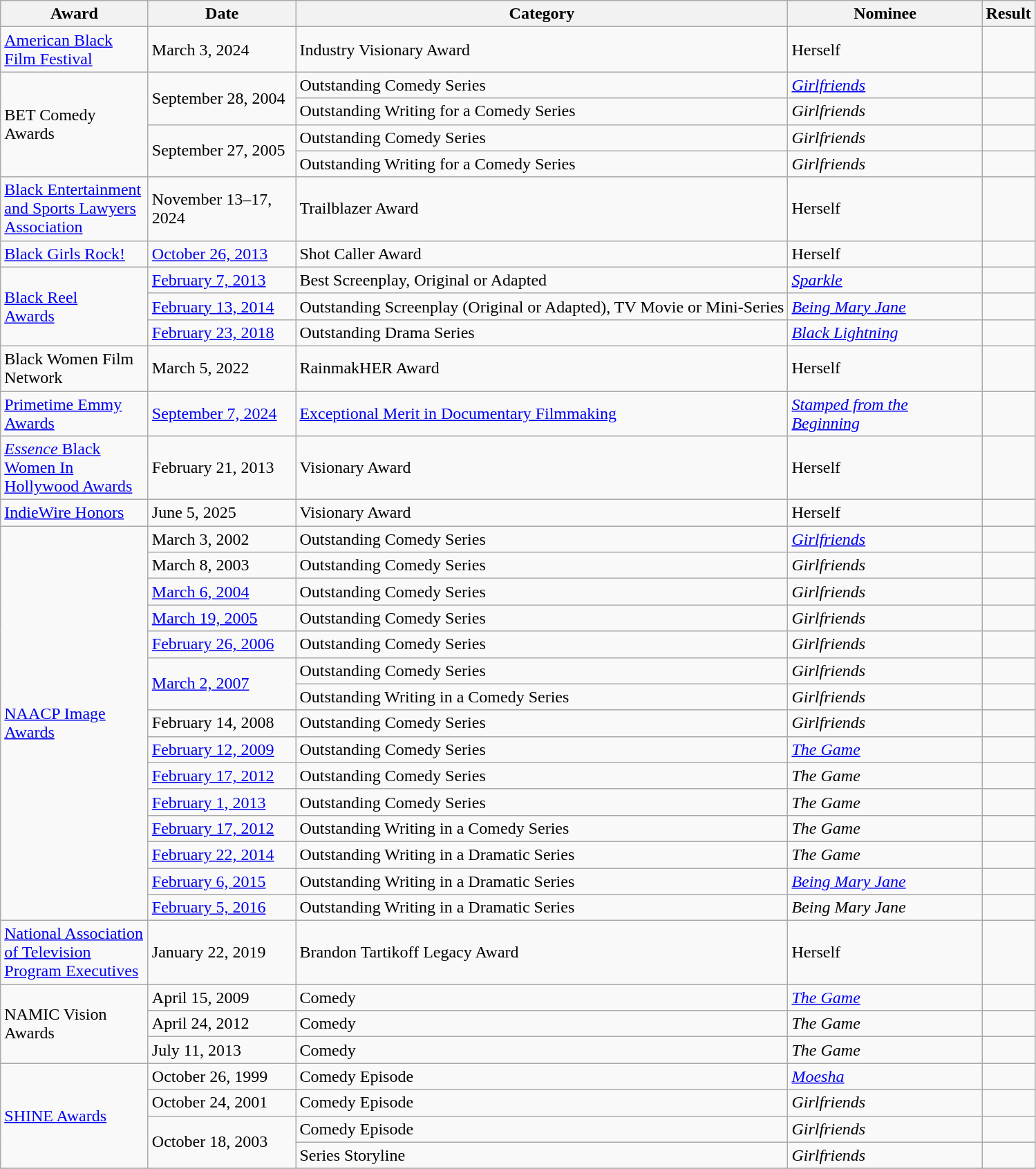<table class="wikitable sortable">
<tr>
<th width=135>Award</th>
<th width=135>Date</th>
<th>Category</th>
<th width=180>Nominee</th>
<th>Result</th>
</tr>
<tr>
<td><a href='#'>American Black Film Festival</a></td>
<td>March 3, 2024</td>
<td>Industry Visionary Award</td>
<td>Herself</td>
<td></td>
</tr>
<tr>
<td rowspan="4">BET Comedy <br> Awards</td>
<td rowspan="2">September 28, 2004</td>
<td>Outstanding Comedy Series</td>
<td><em><a href='#'>Girlfriends</a></em></td>
<td></td>
</tr>
<tr>
<td>Outstanding Writing for a Comedy Series</td>
<td><em>Girlfriends</em></td>
<td></td>
</tr>
<tr>
<td rowspan="2">September 27, 2005</td>
<td>Outstanding Comedy Series</td>
<td><em>Girlfriends</em></td>
<td></td>
</tr>
<tr>
<td>Outstanding Writing for a Comedy Series</td>
<td><em>Girlfriends</em></td>
<td></td>
</tr>
<tr>
<td><a href='#'>Black Entertainment and Sports Lawyers Association</a></td>
<td>November 13–17, 2024</td>
<td>Trailblazer Award</td>
<td>Herself</td>
<td></td>
</tr>
<tr>
<td><a href='#'>Black Girls Rock!</a></td>
<td><a href='#'>October 26, 2013</a></td>
<td>Shot Caller Award</td>
<td>Herself</td>
<td></td>
</tr>
<tr>
<td rowspan="3"><a href='#'>Black Reel<br>Awards</a></td>
<td><a href='#'>February 7, 2013</a></td>
<td>Best Screenplay, Original or Adapted</td>
<td><em><a href='#'>Sparkle</a></em></td>
<td></td>
</tr>
<tr>
<td><a href='#'>February 13, 2014</a></td>
<td>Outstanding Screenplay (Original or Adapted), TV Movie or Mini-Series</td>
<td><em><a href='#'>Being Mary Jane</a></em></td>
<td></td>
</tr>
<tr>
<td><a href='#'>February 23, 2018</a></td>
<td>Outstanding Drama Series <br></td>
<td><em><a href='#'>Black Lightning</a></em></td>
<td></td>
</tr>
<tr>
<td>Black Women Film Network</td>
<td>March 5, 2022</td>
<td>RainmakHER Award</td>
<td>Herself</td>
<td></td>
</tr>
<tr>
<td><a href='#'>Primetime Emmy Awards</a></td>
<td><a href='#'>September 7, 2024</a></td>
<td><a href='#'>Exceptional Merit in Documentary Filmmaking</a> <br></td>
<td><em><a href='#'>Stamped from the Beginning</a></em></td>
<td></td>
</tr>
<tr>
<td><a href='#'><em>Essence</em> Black Women In Hollywood Awards</a></td>
<td>February 21, 2013</td>
<td>Visionary Award</td>
<td>Herself</td>
<td></td>
</tr>
<tr>
<td><a href='#'>IndieWire Honors</a></td>
<td>June 5, 2025</td>
<td>Visionary Award</td>
<td>Herself</td>
<td></td>
</tr>
<tr>
<td rowspan="15"><a href='#'>NAACP Image<br>Awards</a></td>
<td>March 3, 2002</td>
<td>Outstanding Comedy Series</td>
<td><em><a href='#'>Girlfriends</a></em></td>
<td></td>
</tr>
<tr>
<td>March 8, 2003</td>
<td>Outstanding Comedy Series</td>
<td><em>Girlfriends</em></td>
<td></td>
</tr>
<tr>
<td><a href='#'>March 6, 2004</a></td>
<td>Outstanding Comedy Series</td>
<td><em>Girlfriends</em></td>
<td></td>
</tr>
<tr>
<td><a href='#'>March 19, 2005</a></td>
<td>Outstanding Comedy Series</td>
<td><em>Girlfriends</em></td>
<td></td>
</tr>
<tr>
<td><a href='#'>February 26, 2006</a></td>
<td>Outstanding Comedy Series</td>
<td><em>Girlfriends</em></td>
<td></td>
</tr>
<tr>
<td rowspan="2"><a href='#'>March 2, 2007</a></td>
<td>Outstanding Comedy Series</td>
<td><em>Girlfriends</em></td>
<td></td>
</tr>
<tr>
<td>Outstanding Writing in a Comedy Series</td>
<td><em>Girlfriends</em><br></td>
<td></td>
</tr>
<tr>
<td>February 14, 2008</td>
<td>Outstanding Comedy Series</td>
<td><em>Girlfriends</em></td>
<td></td>
</tr>
<tr>
<td><a href='#'>February 12, 2009</a></td>
<td>Outstanding Comedy Series</td>
<td><em><a href='#'>The Game</a></em></td>
<td></td>
</tr>
<tr>
<td><a href='#'>February 17, 2012</a></td>
<td>Outstanding Comedy Series</td>
<td><em>The Game</em></td>
<td></td>
</tr>
<tr>
<td><a href='#'>February 1, 2013</a></td>
<td>Outstanding Comedy Series</td>
<td><em>The Game</em></td>
<td></td>
</tr>
<tr>
<td><a href='#'>February 17, 2012</a></td>
<td>Outstanding Writing in a Comedy Series<br></td>
<td><em>The Game</em><br></td>
<td></td>
</tr>
<tr>
<td><a href='#'>February 22, 2014</a></td>
<td>Outstanding Writing in a Dramatic Series</td>
<td><em>The Game</em><br></td>
<td></td>
</tr>
<tr>
<td><a href='#'>February 6, 2015</a></td>
<td>Outstanding Writing in a Dramatic Series</td>
<td><em><a href='#'>Being Mary Jane</a></em><br></td>
<td></td>
</tr>
<tr>
<td><a href='#'>February 5, 2016</a></td>
<td>Outstanding Writing in a Dramatic Series<br></td>
<td><em>Being Mary Jane</em></td>
<td></td>
</tr>
<tr>
<td><a href='#'>National Association of Television Program Executives</a></td>
<td>January 22, 2019</td>
<td>Brandon Tartikoff Legacy Award</td>
<td>Herself</td>
<td></td>
</tr>
<tr>
<td rowspan="3">NAMIC Vision <br>Awards</td>
<td>April 15, 2009</td>
<td>Comedy</td>
<td><em><a href='#'>The Game</a></em></td>
<td></td>
</tr>
<tr>
<td>April 24, 2012</td>
<td>Comedy</td>
<td><em>The Game</em></td>
<td></td>
</tr>
<tr>
<td>July 11, 2013</td>
<td>Comedy</td>
<td><em>The Game</em></td>
<td></td>
</tr>
<tr>
<td rowspan="4"><a href='#'>SHINE Awards</a></td>
<td>October 26, 1999</td>
<td>Comedy Episode</td>
<td><em><a href='#'>Moesha</a></em><br></td>
<td></td>
</tr>
<tr>
<td>October 24, 2001</td>
<td>Comedy Episode</td>
<td><em>Girlfriends</em><br></td>
<td></td>
</tr>
<tr>
<td rowspan="2">October 18, 2003</td>
<td>Comedy Episode</td>
<td><em>Girlfriends</em><br></td>
<td></td>
</tr>
<tr>
<td>Series Storyline</td>
<td><em>Girlfriends</em><br></td>
<td></td>
</tr>
<tr>
</tr>
</table>
